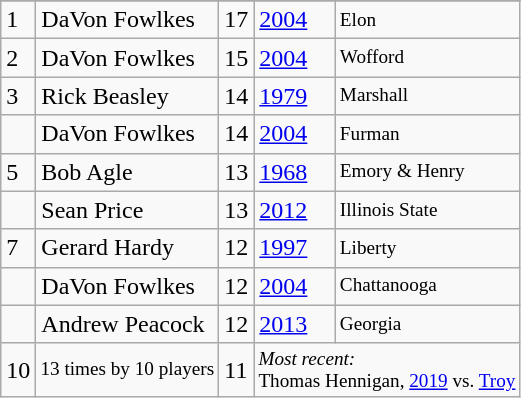<table class="wikitable">
<tr>
</tr>
<tr>
<td>1</td>
<td>DaVon Fowlkes</td>
<td>17</td>
<td><a href='#'>2004</a></td>
<td style="font-size:80%;">Elon</td>
</tr>
<tr>
<td>2</td>
<td>DaVon Fowlkes</td>
<td>15</td>
<td><a href='#'>2004</a></td>
<td style="font-size:80%;">Wofford</td>
</tr>
<tr>
<td>3</td>
<td>Rick Beasley</td>
<td>14</td>
<td><a href='#'>1979</a></td>
<td style="font-size:80%;">Marshall</td>
</tr>
<tr>
<td></td>
<td>DaVon Fowlkes</td>
<td>14</td>
<td><a href='#'>2004</a></td>
<td style="font-size:80%;">Furman</td>
</tr>
<tr>
<td>5</td>
<td>Bob Agle</td>
<td>13</td>
<td><a href='#'>1968</a></td>
<td style="font-size:80%;">Emory & Henry</td>
</tr>
<tr>
<td></td>
<td>Sean Price</td>
<td>13</td>
<td><a href='#'>2012</a></td>
<td style="font-size:80%;">Illinois State</td>
</tr>
<tr>
<td>7</td>
<td>Gerard Hardy</td>
<td>12</td>
<td><a href='#'>1997</a></td>
<td style="font-size:80%;">Liberty</td>
</tr>
<tr>
<td></td>
<td>DaVon Fowlkes</td>
<td>12</td>
<td><a href='#'>2004</a></td>
<td style="font-size:80%;">Chattanooga</td>
</tr>
<tr>
<td></td>
<td>Andrew Peacock</td>
<td>12</td>
<td><a href='#'>2013</a></td>
<td style="font-size:80%;">Georgia</td>
</tr>
<tr>
<td>10</td>
<td style="font-size:80%;">13 times by 10 players</td>
<td>11</td>
<td colspan=2 style="font-size:80%;"><em>Most recent:</em><br>Thomas Hennigan, <a href='#'>2019</a> vs. <a href='#'>Troy</a></td>
</tr>
</table>
